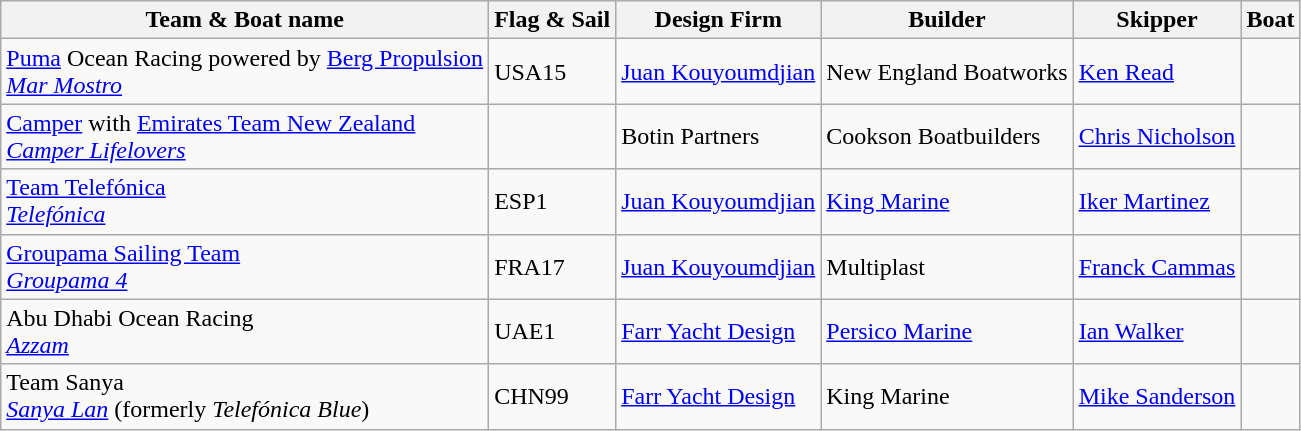<table class="wikitable">
<tr>
<th>Team & Boat name</th>
<th>Flag & Sail</th>
<th>Design Firm</th>
<th>Builder</th>
<th>Skipper</th>
<th>Boat</th>
</tr>
<tr>
<td><a href='#'>Puma</a> Ocean Racing powered by <a href='#'>Berg Propulsion</a><br><em><a href='#'>Mar Mostro</a></em></td>
<td> USA15</td>
<td><a href='#'>Juan Kouyoumdjian</a></td>
<td>New England Boatworks</td>
<td><a href='#'>Ken Read</a></td>
<td></td>
</tr>
<tr>
<td><a href='#'>Camper</a> with <a href='#'>Emirates Team New Zealand</a><br><em><a href='#'>Camper Lifelovers</a></em></td>
<td></td>
<td>Botin Partners</td>
<td>Cookson Boatbuilders</td>
<td><a href='#'>Chris Nicholson</a></td>
<td></td>
</tr>
<tr>
<td><a href='#'>Team Telefónica</a><br><em><a href='#'>Telefónica</a></em></td>
<td> ESP1</td>
<td><a href='#'>Juan Kouyoumdjian</a></td>
<td><a href='#'>King Marine</a></td>
<td><a href='#'>Iker Martinez</a></td>
<td></td>
</tr>
<tr>
<td><a href='#'>Groupama Sailing Team</a><br><em><a href='#'>Groupama 4</a></em></td>
<td> FRA17</td>
<td><a href='#'>Juan Kouyoumdjian</a></td>
<td>Multiplast</td>
<td><a href='#'>Franck Cammas</a></td>
<td></td>
</tr>
<tr>
<td>Abu Dhabi Ocean Racing<br><em><a href='#'>Azzam</a></em></td>
<td> UAE1</td>
<td><a href='#'>Farr Yacht Design</a></td>
<td><a href='#'>Persico Marine</a></td>
<td><a href='#'>Ian Walker</a></td>
<td></td>
</tr>
<tr>
<td>Team Sanya<br><em><a href='#'>Sanya Lan</a></em> (formerly <em>Telefónica Blue</em>)</td>
<td> CHN99</td>
<td><a href='#'>Farr Yacht Design</a></td>
<td>King Marine</td>
<td><a href='#'>Mike Sanderson</a></td>
<td></td>
</tr>
</table>
